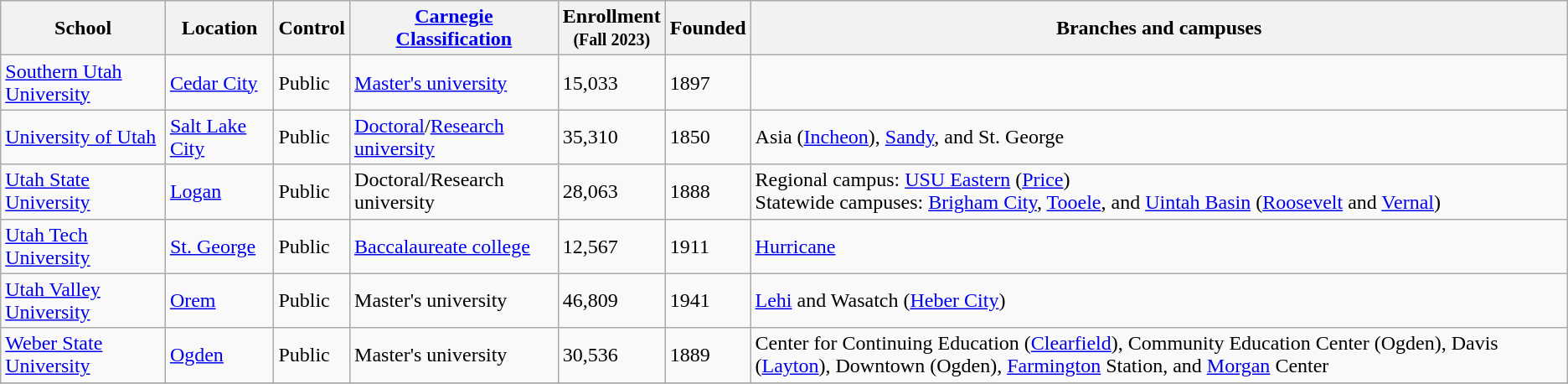<table class="wikitable sortable"}>
<tr>
<th>School</th>
<th>Location</th>
<th>Control</th>
<th><a href='#'>Carnegie Classification</a></th>
<th>Enrollment<br><small>(Fall 2023)</small></th>
<th>Founded</th>
<th>Branches and campuses</th>
</tr>
<tr>
<td><a href='#'>Southern Utah University</a></td>
<td><a href='#'>Cedar City</a></td>
<td>Public</td>
<td><a href='#'>Master's university</a></td>
<td>15,033</td>
<td>1897</td>
<td></td>
</tr>
<tr>
<td><a href='#'>University of Utah</a></td>
<td><a href='#'>Salt Lake City</a></td>
<td>Public</td>
<td><a href='#'>Doctoral</a>/<a href='#'>Research university</a></td>
<td>35,310</td>
<td>1850</td>
<td>Asia (<a href='#'>Incheon</a>), <a href='#'>Sandy</a>, and St. George</td>
</tr>
<tr>
<td><a href='#'>Utah State University</a></td>
<td><a href='#'>Logan</a></td>
<td>Public</td>
<td Doctoral university>Doctoral/Research university</td>
<td>28,063</td>
<td>1888</td>
<td>Regional campus: <a href='#'>USU Eastern</a> (<a href='#'>Price</a>)<br>Statewide campuses: <a href='#'>Brigham City</a>, <a href='#'>Tooele</a>, and <a href='#'>Uintah Basin</a> (<a href='#'>Roosevelt</a> and <a href='#'>Vernal</a>)</td>
</tr>
<tr>
<td><a href='#'>Utah Tech University</a></td>
<td><a href='#'>St. George</a></td>
<td>Public</td>
<td><a href='#'>Baccalaureate college</a></td>
<td>12,567</td>
<td>1911</td>
<td><a href='#'>Hurricane</a></td>
</tr>
<tr>
<td><a href='#'>Utah Valley University</a></td>
<td><a href='#'>Orem</a></td>
<td>Public</td>
<td>Master's university</td>
<td>46,809</td>
<td>1941</td>
<td><a href='#'>Lehi</a> and Wasatch (<a href='#'>Heber City</a>)</td>
</tr>
<tr>
<td><a href='#'>Weber State University</a></td>
<td><a href='#'>Ogden</a></td>
<td>Public</td>
<td>Master's university</td>
<td>30,536</td>
<td>1889</td>
<td>Center for Continuing Education (<a href='#'>Clearfield</a>), Community Education Center (Ogden), Davis (<a href='#'>Layton</a>), Downtown (Ogden), <a href='#'>Farmington</a> Station, and <a href='#'>Morgan</a> Center</td>
</tr>
<tr>
</tr>
</table>
